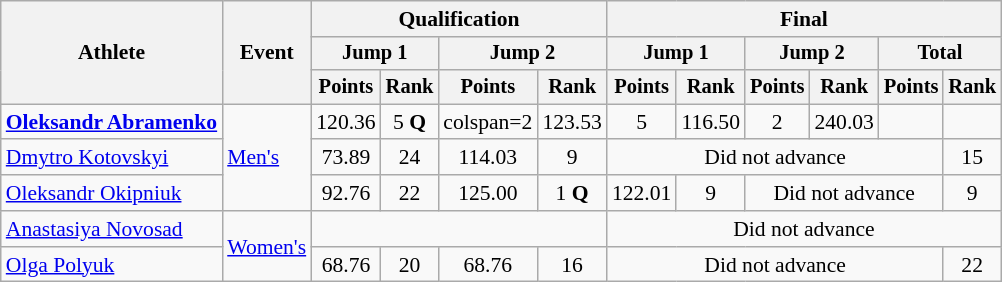<table class=wikitable style=font-size:90%;text-align:center>
<tr>
<th rowspan=3>Athlete</th>
<th rowspan=3>Event</th>
<th colspan=4>Qualification</th>
<th colspan=8>Final</th>
</tr>
<tr style=font-size:95%>
<th colspan=2>Jump 1</th>
<th colspan=2>Jump 2</th>
<th colspan=2>Jump 1</th>
<th colspan=2>Jump 2</th>
<th colspan=2>Total</th>
</tr>
<tr style=font-size:95%>
<th>Points</th>
<th>Rank</th>
<th>Points</th>
<th>Rank</th>
<th>Points</th>
<th>Rank</th>
<th>Points</th>
<th>Rank</th>
<th>Points</th>
<th>Rank</th>
</tr>
<tr>
<td align=left><strong><a href='#'>Oleksandr Abramenko</a></strong></td>
<td align=left rowspan=3><a href='#'>Men's</a></td>
<td>120.36</td>
<td>5 <strong>Q</strong></td>
<td>colspan=2 </td>
<td>123.53</td>
<td>5</td>
<td>116.50</td>
<td>2</td>
<td>240.03</td>
<td></td>
</tr>
<tr>
<td align=left><a href='#'>Dmytro Kotovskyi</a></td>
<td>73.89</td>
<td>24</td>
<td>114.03</td>
<td>9</td>
<td colspan=5>Did not advance</td>
<td>15</td>
</tr>
<tr>
<td align=left><a href='#'>Oleksandr Okipniuk</a></td>
<td>92.76</td>
<td>22</td>
<td>125.00</td>
<td>1 <strong>Q</strong></td>
<td>122.01</td>
<td>9</td>
<td colspan=3>Did not advance</td>
<td>9</td>
</tr>
<tr>
<td align=left><a href='#'>Anastasiya Novosad</a></td>
<td align=left rowspan=2><a href='#'>Women's</a></td>
<td colspan=4></td>
<td colspan=6>Did not advance</td>
</tr>
<tr>
<td align=left><a href='#'>Olga Polyuk</a></td>
<td>68.76</td>
<td>20</td>
<td>68.76</td>
<td>16</td>
<td colspan=5>Did not advance</td>
<td>22</td>
</tr>
</table>
